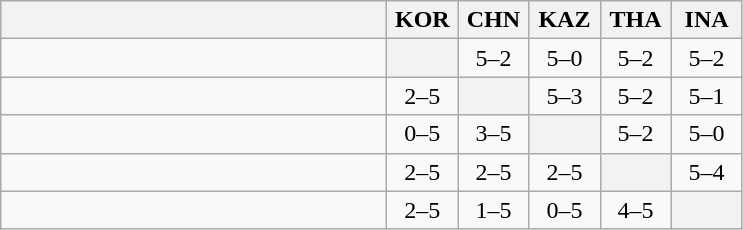<table class="wikitable" style="text-align:center">
<tr>
<th width="250"> </th>
<th width="40">KOR</th>
<th width="40">CHN</th>
<th width="40">KAZ</th>
<th width="40">THA</th>
<th width="40">INA</th>
</tr>
<tr>
<td align=left></td>
<th></th>
<td>5–2</td>
<td>5–0</td>
<td>5–2</td>
<td>5–2</td>
</tr>
<tr>
<td align=left></td>
<td>2–5</td>
<th></th>
<td>5–3</td>
<td>5–2</td>
<td>5–1</td>
</tr>
<tr>
<td align=left></td>
<td>0–5</td>
<td>3–5</td>
<th></th>
<td>5–2</td>
<td>5–0</td>
</tr>
<tr>
<td align=left></td>
<td>2–5</td>
<td>2–5</td>
<td>2–5</td>
<th></th>
<td>5–4</td>
</tr>
<tr>
<td align=left></td>
<td>2–5</td>
<td>1–5</td>
<td>0–5</td>
<td>4–5</td>
<th></th>
</tr>
</table>
